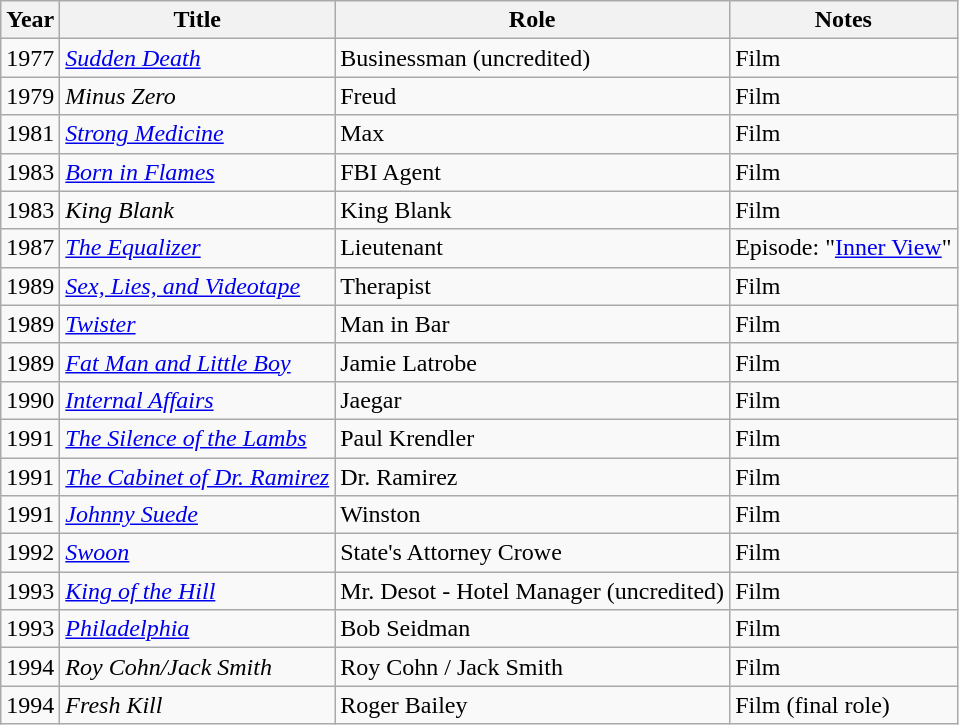<table class="wikitable sortable">
<tr>
<th>Year</th>
<th>Title</th>
<th>Role</th>
<th>Notes</th>
</tr>
<tr>
<td>1977</td>
<td><em><a href='#'>Sudden Death</a></em></td>
<td>Businessman (uncredited)</td>
<td>Film</td>
</tr>
<tr>
<td>1979</td>
<td><em>Minus Zero</em></td>
<td>Freud</td>
<td>Film</td>
</tr>
<tr>
<td>1981</td>
<td><em><a href='#'>Strong Medicine</a></em></td>
<td>Max</td>
<td>Film</td>
</tr>
<tr>
<td>1983</td>
<td><em><a href='#'>Born in Flames</a></em></td>
<td>FBI Agent</td>
<td>Film</td>
</tr>
<tr>
<td>1983</td>
<td><em>King Blank</em></td>
<td>King Blank</td>
<td>Film</td>
</tr>
<tr>
<td>1987</td>
<td><em><a href='#'>The Equalizer</a></em></td>
<td>Lieutenant</td>
<td>Episode: "<a href='#'>Inner View</a>"</td>
</tr>
<tr>
<td>1989</td>
<td><em><a href='#'>Sex, Lies, and Videotape</a></em></td>
<td>Therapist</td>
<td>Film</td>
</tr>
<tr>
<td>1989</td>
<td><em><a href='#'>Twister</a></em></td>
<td>Man in Bar</td>
<td>Film</td>
</tr>
<tr>
<td>1989</td>
<td><em><a href='#'>Fat Man and Little Boy</a></em></td>
<td>Jamie Latrobe</td>
<td>Film</td>
</tr>
<tr>
<td>1990</td>
<td><em><a href='#'>Internal Affairs</a></em></td>
<td>Jaegar</td>
<td>Film</td>
</tr>
<tr>
<td>1991</td>
<td><em><a href='#'>The Silence of the Lambs</a></em></td>
<td>Paul Krendler</td>
<td>Film</td>
</tr>
<tr>
<td>1991</td>
<td><em><a href='#'>The Cabinet of Dr. Ramirez</a></em></td>
<td>Dr. Ramirez</td>
<td>Film</td>
</tr>
<tr>
<td>1991</td>
<td><em><a href='#'>Johnny Suede</a></em></td>
<td>Winston</td>
<td>Film</td>
</tr>
<tr>
<td>1992</td>
<td><em><a href='#'>Swoon</a></em></td>
<td>State's Attorney Crowe</td>
<td>Film</td>
</tr>
<tr>
<td>1993</td>
<td><em><a href='#'>King of the Hill</a></em></td>
<td>Mr. Desot - Hotel Manager (uncredited)</td>
<td>Film</td>
</tr>
<tr>
<td>1993</td>
<td><em><a href='#'>Philadelphia</a></em></td>
<td>Bob Seidman</td>
<td>Film</td>
</tr>
<tr>
<td>1994</td>
<td><em>Roy Cohn/Jack Smith</em></td>
<td>Roy Cohn / Jack Smith</td>
<td>Film</td>
</tr>
<tr>
<td>1994</td>
<td><em>Fresh Kill</em></td>
<td>Roger Bailey</td>
<td>Film (final role)</td>
</tr>
</table>
